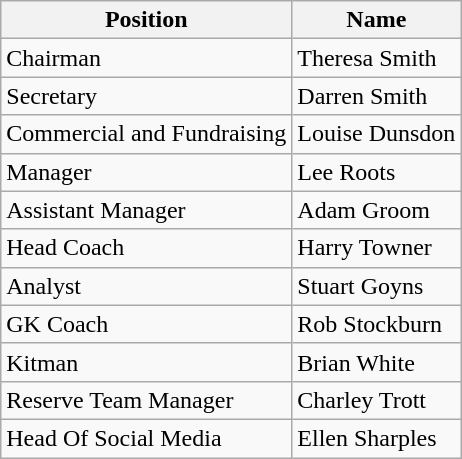<table class=wikitable>
<tr>
<th>Position</th>
<th>Name</th>
</tr>
<tr>
<td>Chairman</td>
<td>Theresa Smith</td>
</tr>
<tr>
<td>Secretary</td>
<td>Darren Smith</td>
</tr>
<tr>
<td>Commercial and Fundraising</td>
<td>Louise Dunsdon</td>
</tr>
<tr>
<td>Manager</td>
<td>Lee Roots</td>
</tr>
<tr>
<td>Assistant Manager</td>
<td>Adam Groom</td>
</tr>
<tr>
<td>Head Coach</td>
<td>Harry Towner</td>
</tr>
<tr>
<td>Analyst</td>
<td>Stuart Goyns</td>
</tr>
<tr>
<td>GK Coach</td>
<td>Rob Stockburn</td>
</tr>
<tr>
<td>Kitman</td>
<td>Brian White</td>
</tr>
<tr>
<td>Reserve Team Manager</td>
<td>Charley Trott</td>
</tr>
<tr>
<td>Head Of Social Media</td>
<td>Ellen Sharples</td>
</tr>
</table>
